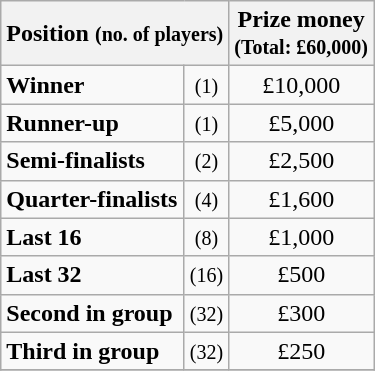<table class="wikitable">
<tr>
<th colspan=2>Position <small>(no. of players)</small></th>
<th>Prize money<br><small>(Total: £60,000)</small></th>
</tr>
<tr>
<td><strong>Winner</strong></td>
<td align=center><small>(1)</small></td>
<td align=center>£10,000</td>
</tr>
<tr>
<td><strong>Runner-up</strong></td>
<td align=center><small>(1)</small></td>
<td align=center>£5,000</td>
</tr>
<tr>
<td><strong>Semi-finalists</strong></td>
<td align=center><small>(2)</small></td>
<td align=center>£2,500</td>
</tr>
<tr>
<td><strong>Quarter-finalists</strong></td>
<td align=center><small>(4)</small></td>
<td align=center>£1,600</td>
</tr>
<tr>
<td><strong>Last 16</strong></td>
<td align=center><small>(8)</small></td>
<td align=center>£1,000</td>
</tr>
<tr>
<td><strong>Last 32</strong></td>
<td align=center><small>(16)</small></td>
<td align=center>£500</td>
</tr>
<tr>
<td><strong>Second in group</strong></td>
<td align=center><small>(32)</small></td>
<td align=center>£300</td>
</tr>
<tr>
<td><strong>Third in group</strong></td>
<td align=center><small>(32)</small></td>
<td align=center>£250</td>
</tr>
<tr>
</tr>
</table>
